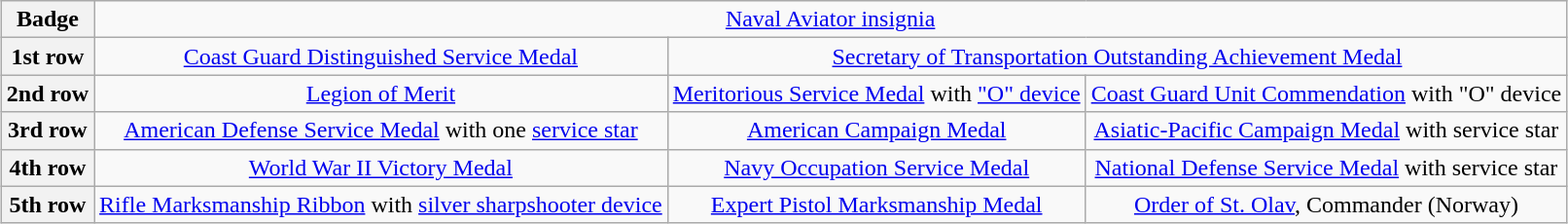<table class="wikitable" style="margin:1em auto; text-align:center;">
<tr>
<th>Badge</th>
<td colspan="3"><a href='#'>Naval Aviator insignia</a></td>
</tr>
<tr>
<th>1st row</th>
<td align="center"><a href='#'>Coast Guard Distinguished Service Medal</a></td>
<td colspan="2"><a href='#'>Secretary of Transportation Outstanding Achievement Medal</a></td>
</tr>
<tr>
<th>2nd row</th>
<td><a href='#'>Legion of Merit</a></td>
<td><a href='#'>Meritorious Service Medal</a> with <a href='#'>"O" device</a></td>
<td><a href='#'>Coast Guard Unit Commendation</a> with "O" device</td>
</tr>
<tr>
<th>3rd row</th>
<td><a href='#'>American Defense Service Medal</a> with one <a href='#'>service star</a></td>
<td><a href='#'>American Campaign Medal</a></td>
<td><a href='#'>Asiatic-Pacific Campaign Medal</a> with service star</td>
</tr>
<tr>
<th>4th row</th>
<td><a href='#'>World War II Victory Medal</a></td>
<td><a href='#'>Navy Occupation Service Medal</a></td>
<td><a href='#'>National Defense Service Medal</a> with service star</td>
</tr>
<tr>
<th>5th row</th>
<td><a href='#'>Rifle Marksmanship Ribbon</a> with <a href='#'>silver sharpshooter device</a></td>
<td><a href='#'>Expert Pistol Marksmanship Medal</a></td>
<td><a href='#'>Order of St. Olav</a>, Commander (Norway)</td>
</tr>
</table>
